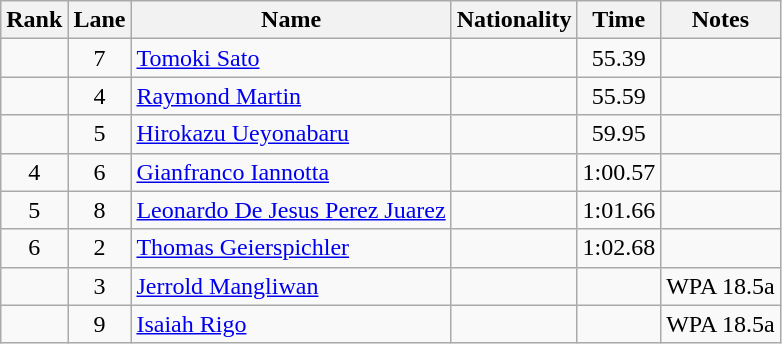<table class="wikitable sortable" style="text-align:center">
<tr>
<th>Rank</th>
<th>Lane</th>
<th>Name</th>
<th>Nationality</th>
<th>Time</th>
<th>Notes</th>
</tr>
<tr>
<td></td>
<td>7</td>
<td align="left"><a href='#'>Tomoki Sato</a></td>
<td align="left"></td>
<td>55.39</td>
<td></td>
</tr>
<tr>
<td></td>
<td>4</td>
<td align="left"><a href='#'>Raymond Martin</a></td>
<td align="left"></td>
<td>55.59</td>
<td></td>
</tr>
<tr>
<td></td>
<td>5</td>
<td align="left"><a href='#'>Hirokazu Ueyonabaru</a></td>
<td align="left"></td>
<td>59.95</td>
<td></td>
</tr>
<tr>
<td>4</td>
<td>6</td>
<td align="left"><a href='#'>Gianfranco Iannotta</a></td>
<td align="left"></td>
<td>1:00.57</td>
<td></td>
</tr>
<tr>
<td>5</td>
<td>8</td>
<td align="left"><a href='#'>Leonardo De Jesus Perez Juarez</a></td>
<td align="left"></td>
<td>1:01.66</td>
<td></td>
</tr>
<tr>
<td>6</td>
<td>2</td>
<td align="left"><a href='#'>Thomas Geierspichler</a></td>
<td align="left"></td>
<td>1:02.68</td>
<td></td>
</tr>
<tr>
<td></td>
<td>3</td>
<td align="left"><a href='#'>Jerrold Mangliwan</a></td>
<td align="left"></td>
<td></td>
<td>WPA 18.5a</td>
</tr>
<tr>
<td></td>
<td>9</td>
<td align="left"><a href='#'>Isaiah Rigo</a></td>
<td align="left"></td>
<td></td>
<td>WPA 18.5a</td>
</tr>
</table>
